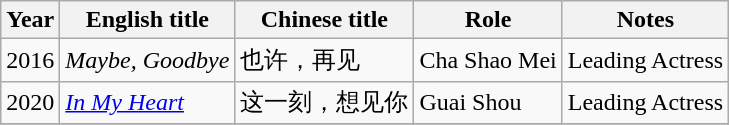<table class="wikitable sortable">
<tr>
<th>Year</th>
<th>English title</th>
<th>Chinese title</th>
<th>Role</th>
<th class="unsortable">Notes</th>
</tr>
<tr>
<td>2016</td>
<td><em>Maybe, Goodbye</em></td>
<td>也许，再见</td>
<td>Cha Shao Mei</td>
<td>Leading Actress</td>
</tr>
<tr>
<td>2020</td>
<td><em><a href='#'>In My Heart</a></em></td>
<td>这⼀刻，想见你</td>
<td>Guai Shou</td>
<td>Leading Actress</td>
</tr>
<tr>
</tr>
</table>
